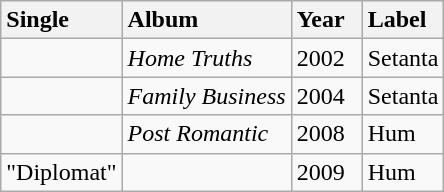<table class="wikitable">
<tr>
<th style="text-align:left; vertical-align:top;">Single</th>
<th style="text-align:left; vertical-align:top;">Album</th>
<th style="vertical-align:top; text-align:left; width:40px;">Year</th>
<th style="text-align:left; vertical-align:top;">Label</th>
</tr>
<tr style="text-align:left; vertical-align:top;">
<td style="text-align:left; vertical-align:top;"></td>
<td><em>Home Truths</em></td>
<td>2002</td>
<td>Setanta</td>
</tr>
<tr style="text-align:left; vertical-align:top;">
<td style="text-align:left; vertical-align:top;"></td>
<td><em>Family Business</em></td>
<td>2004</td>
<td>Setanta</td>
</tr>
<tr style="text-align:left; vertical-align:top;">
<td style="text-align:left; vertical-align:top;"></td>
<td><em>Post Romantic</em></td>
<td>2008</td>
<td>Hum</td>
</tr>
<tr style="text-align:left; vertical-align:top;">
<td>"Diplomat"</td>
<td style="text-align:left; vertical-align:top;"></td>
<td>2009</td>
<td>Hum</td>
</tr>
</table>
